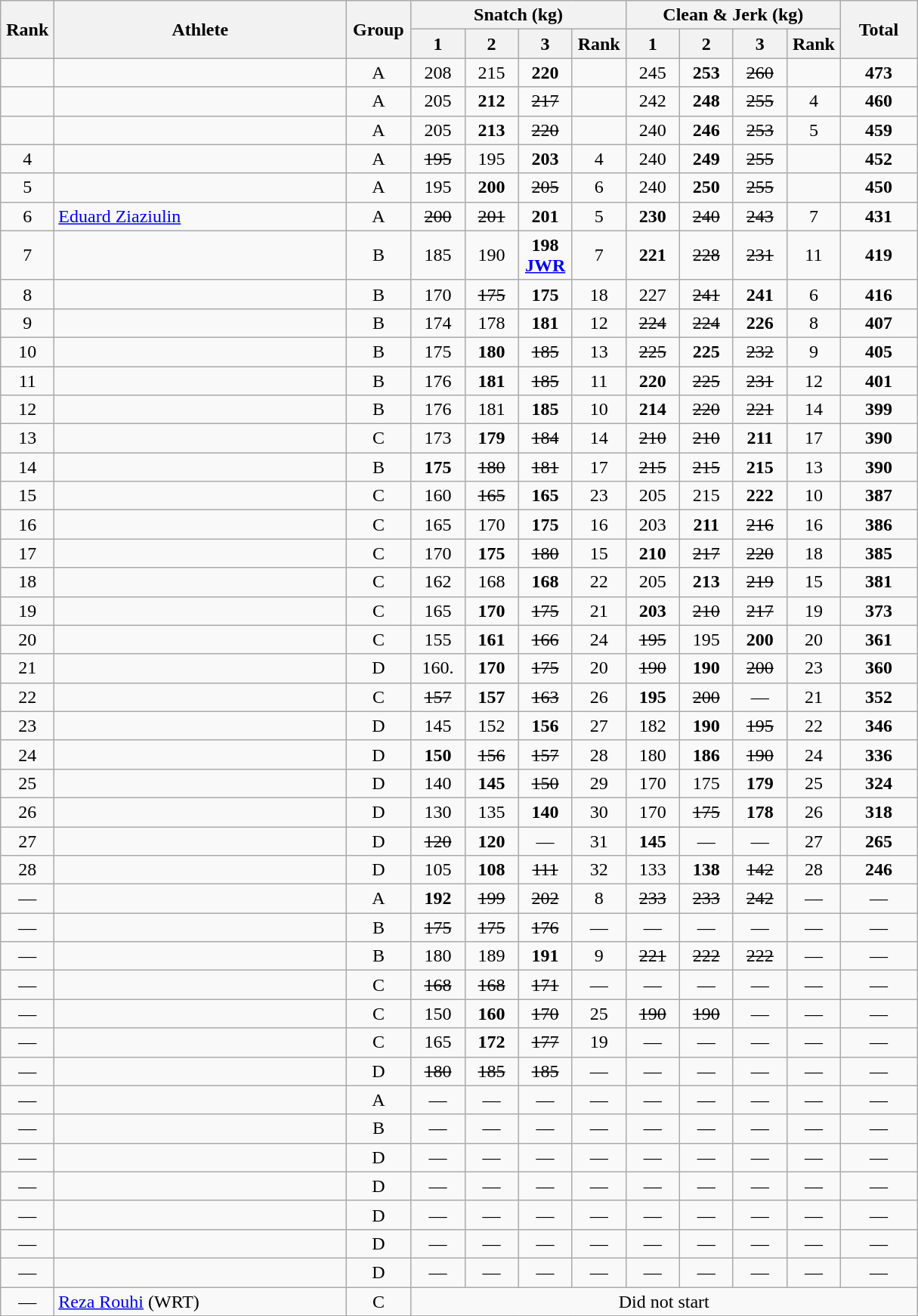<table class = "wikitable" style="text-align:center;">
<tr>
<th rowspan=2 width=40>Rank</th>
<th rowspan=2 width=250>Athlete</th>
<th rowspan=2 width=50>Group</th>
<th colspan=4>Snatch (kg)</th>
<th colspan=4>Clean & Jerk (kg)</th>
<th rowspan=2 width=60>Total</th>
</tr>
<tr>
<th width=40>1</th>
<th width=40>2</th>
<th width=40>3</th>
<th width=40>Rank</th>
<th width=40>1</th>
<th width=40>2</th>
<th width=40>3</th>
<th width=40>Rank</th>
</tr>
<tr>
<td></td>
<td align=left></td>
<td>A</td>
<td>208</td>
<td>215</td>
<td><strong>220</strong></td>
<td></td>
<td>245</td>
<td><strong>253</strong></td>
<td><s>260</s></td>
<td></td>
<td><strong>473</strong></td>
</tr>
<tr>
<td></td>
<td align=left></td>
<td>A</td>
<td>205</td>
<td><strong>212</strong></td>
<td><s>217</s></td>
<td></td>
<td>242</td>
<td><strong>248</strong></td>
<td><s>255</s></td>
<td>4</td>
<td><strong>460</strong></td>
</tr>
<tr>
<td></td>
<td align=left></td>
<td>A</td>
<td>205</td>
<td><strong>213</strong></td>
<td><s>220</s></td>
<td></td>
<td>240</td>
<td><strong>246</strong></td>
<td><s>253</s></td>
<td>5</td>
<td><strong>459</strong></td>
</tr>
<tr>
<td>4</td>
<td align=left></td>
<td>A</td>
<td><s>195</s></td>
<td>195</td>
<td><strong>203</strong></td>
<td>4</td>
<td>240</td>
<td><strong>249</strong></td>
<td><s>255</s></td>
<td></td>
<td><strong>452</strong></td>
</tr>
<tr>
<td>5</td>
<td align=left></td>
<td>A</td>
<td>195</td>
<td><strong>200</strong></td>
<td><s>205</s></td>
<td>6</td>
<td>240</td>
<td><strong>250</strong></td>
<td><s>255</s></td>
<td></td>
<td><strong>450</strong></td>
</tr>
<tr>
<td>6</td>
<td align=left> <a href='#'>Eduard Ziaziulin</a> </td>
<td>A</td>
<td><s>200</s></td>
<td><s>201</s></td>
<td><strong>201</strong></td>
<td>5</td>
<td><strong>230</strong></td>
<td><s>240</s></td>
<td><s>243</s></td>
<td>7</td>
<td><strong>431</strong></td>
</tr>
<tr>
<td>7</td>
<td align=left></td>
<td>B</td>
<td>185</td>
<td>190</td>
<td><strong>198 <a href='#'>JWR</a></strong></td>
<td>7</td>
<td><strong>221</strong></td>
<td><s>228</s></td>
<td><s>231</s></td>
<td>11</td>
<td><strong>419</strong></td>
</tr>
<tr>
<td>8</td>
<td align=left></td>
<td>B</td>
<td>170</td>
<td><s>175</s></td>
<td><strong>175</strong></td>
<td>18</td>
<td>227</td>
<td><s>241</s></td>
<td><strong>241</strong></td>
<td>6</td>
<td><strong>416</strong></td>
</tr>
<tr>
<td>9</td>
<td align=left></td>
<td>B</td>
<td>174</td>
<td>178</td>
<td><strong>181</strong></td>
<td>12</td>
<td><s>224</s></td>
<td><s>224</s></td>
<td><strong>226</strong></td>
<td>8</td>
<td><strong>407</strong></td>
</tr>
<tr>
<td>10</td>
<td align=left></td>
<td>B</td>
<td>175</td>
<td><strong>180</strong></td>
<td><s>185</s></td>
<td>13</td>
<td><s>225</s></td>
<td><strong>225</strong></td>
<td><s>232</s></td>
<td>9</td>
<td><strong>405</strong></td>
</tr>
<tr>
<td>11</td>
<td align=left></td>
<td>B</td>
<td>176</td>
<td><strong>181</strong></td>
<td><s>185</s></td>
<td>11</td>
<td><strong>220</strong></td>
<td><s>225</s></td>
<td><s>231</s></td>
<td>12</td>
<td><strong>401</strong></td>
</tr>
<tr>
<td>12</td>
<td align=left></td>
<td>B</td>
<td>176</td>
<td>181</td>
<td><strong>185</strong></td>
<td>10</td>
<td><strong>214</strong></td>
<td><s>220</s></td>
<td><s>221</s></td>
<td>14</td>
<td><strong>399</strong></td>
</tr>
<tr>
<td>13</td>
<td align=left></td>
<td>C</td>
<td>173</td>
<td><strong>179</strong></td>
<td><s>184</s></td>
<td>14</td>
<td><s>210</s></td>
<td><s>210</s></td>
<td><strong>211</strong></td>
<td>17</td>
<td><strong>390</strong></td>
</tr>
<tr>
<td>14</td>
<td align=left></td>
<td>B</td>
<td><strong>175</strong></td>
<td><s>180</s></td>
<td><s>181</s></td>
<td>17</td>
<td><s>215</s></td>
<td><s>215</s></td>
<td><strong>215</strong></td>
<td>13</td>
<td><strong>390</strong></td>
</tr>
<tr>
<td>15</td>
<td align=left></td>
<td>C</td>
<td>160</td>
<td><s>165</s></td>
<td><strong>165</strong></td>
<td>23</td>
<td>205</td>
<td>215</td>
<td><strong>222</strong></td>
<td>10</td>
<td><strong>387</strong></td>
</tr>
<tr>
<td>16</td>
<td align=left></td>
<td>C</td>
<td>165</td>
<td>170</td>
<td><strong>175</strong></td>
<td>16</td>
<td>203</td>
<td><strong>211</strong></td>
<td><s>216</s></td>
<td>16</td>
<td><strong>386</strong></td>
</tr>
<tr>
<td>17</td>
<td align=left></td>
<td>C</td>
<td>170</td>
<td><strong>175</strong></td>
<td><s>180</s></td>
<td>15</td>
<td><strong>210</strong></td>
<td><s>217</s></td>
<td><s>220</s></td>
<td>18</td>
<td><strong>385</strong></td>
</tr>
<tr>
<td>18</td>
<td align=left></td>
<td>C</td>
<td>162</td>
<td>168</td>
<td><strong>168</strong></td>
<td>22</td>
<td>205</td>
<td><strong>213</strong></td>
<td><s>219</s></td>
<td>15</td>
<td><strong>381</strong></td>
</tr>
<tr>
<td>19</td>
<td align=left></td>
<td>C</td>
<td>165</td>
<td><strong>170</strong></td>
<td><s>175</s></td>
<td>21</td>
<td><strong>203</strong></td>
<td><s>210</s></td>
<td><s>217</s></td>
<td>19</td>
<td><strong>373</strong></td>
</tr>
<tr>
<td>20</td>
<td align=left></td>
<td>C</td>
<td>155</td>
<td><strong>161</strong></td>
<td><s>166</s></td>
<td>24</td>
<td><s>195</s></td>
<td>195</td>
<td><strong>200</strong></td>
<td>20</td>
<td><strong>361</strong></td>
</tr>
<tr>
<td>21</td>
<td align=left></td>
<td>D</td>
<td>160.</td>
<td><strong>170</strong></td>
<td><s>175</s></td>
<td>20</td>
<td><s>190</s></td>
<td><strong>190</strong></td>
<td><s>200</s></td>
<td>23</td>
<td><strong>360</strong></td>
</tr>
<tr>
<td>22</td>
<td align=left></td>
<td>C</td>
<td><s>157</s></td>
<td><strong>157</strong></td>
<td><s>163</s></td>
<td>26</td>
<td><strong>195</strong></td>
<td><s>200</s></td>
<td>—</td>
<td>21</td>
<td><strong>352</strong></td>
</tr>
<tr>
<td>23</td>
<td align=left></td>
<td>D</td>
<td>145</td>
<td>152</td>
<td><strong>156</strong></td>
<td>27</td>
<td>182</td>
<td><strong>190</strong></td>
<td><s>195</s></td>
<td>22</td>
<td><strong>346</strong></td>
</tr>
<tr>
<td>24</td>
<td align=left></td>
<td>D</td>
<td><strong>150</strong></td>
<td><s>156</s></td>
<td><s>157</s></td>
<td>28</td>
<td>180</td>
<td><strong>186</strong></td>
<td><s>190</s></td>
<td>24</td>
<td><strong>336</strong></td>
</tr>
<tr>
<td>25</td>
<td align=left></td>
<td>D</td>
<td>140</td>
<td><strong>145</strong></td>
<td><s>150</s></td>
<td>29</td>
<td>170</td>
<td>175</td>
<td><strong>179</strong></td>
<td>25</td>
<td><strong>324</strong></td>
</tr>
<tr>
<td>26</td>
<td align=left></td>
<td>D</td>
<td>130</td>
<td>135</td>
<td><strong>140</strong></td>
<td>30</td>
<td>170</td>
<td><s>175</s></td>
<td><strong>178</strong></td>
<td>26</td>
<td><strong>318</strong></td>
</tr>
<tr>
<td>27</td>
<td align=left></td>
<td>D</td>
<td><s>120</s></td>
<td><strong>120</strong></td>
<td>—</td>
<td>31</td>
<td><strong>145</strong></td>
<td>—</td>
<td>—</td>
<td>27</td>
<td><strong>265</strong></td>
</tr>
<tr>
<td>28</td>
<td align=left></td>
<td>D</td>
<td>105</td>
<td><strong>108</strong></td>
<td><s>111</s></td>
<td>32</td>
<td>133</td>
<td><strong>138</strong></td>
<td><s>142</s></td>
<td>28</td>
<td><strong>246</strong></td>
</tr>
<tr>
<td>—</td>
<td align=left></td>
<td>A</td>
<td><strong>192</strong></td>
<td><s>199</s></td>
<td><s>202</s></td>
<td>8</td>
<td><s>233</s></td>
<td><s>233</s></td>
<td><s>242</s></td>
<td>—</td>
<td>—</td>
</tr>
<tr>
<td>—</td>
<td align=left></td>
<td>B</td>
<td><s>175</s></td>
<td><s>175</s></td>
<td><s>176</s></td>
<td>—</td>
<td>—</td>
<td>—</td>
<td>—</td>
<td>—</td>
<td>—</td>
</tr>
<tr>
<td>—</td>
<td align=left></td>
<td>B</td>
<td>180</td>
<td>189</td>
<td><strong>191</strong></td>
<td>9</td>
<td><s>221</s></td>
<td><s>222</s></td>
<td><s>222</s></td>
<td>—</td>
<td>—</td>
</tr>
<tr>
<td>—</td>
<td align=left></td>
<td>C</td>
<td><s>168</s></td>
<td><s>168</s></td>
<td><s>171</s></td>
<td>—</td>
<td>—</td>
<td>—</td>
<td>—</td>
<td>—</td>
<td>—</td>
</tr>
<tr>
<td>—</td>
<td align=left></td>
<td>C</td>
<td>150</td>
<td><strong>160</strong></td>
<td><s>170</s></td>
<td>25</td>
<td><s>190</s></td>
<td><s>190</s></td>
<td>—</td>
<td>—</td>
<td>—</td>
</tr>
<tr>
<td>—</td>
<td align=left></td>
<td>C</td>
<td>165</td>
<td><strong>172</strong></td>
<td><s>177</s></td>
<td>19</td>
<td>—</td>
<td>—</td>
<td>—</td>
<td>—</td>
<td>—</td>
</tr>
<tr>
<td>—</td>
<td align=left></td>
<td>D</td>
<td><s>180</s></td>
<td><s>185</s></td>
<td><s>185</s></td>
<td>—</td>
<td>—</td>
<td>—</td>
<td>—</td>
<td>—</td>
<td>—</td>
</tr>
<tr>
<td>—</td>
<td align=left></td>
<td>A</td>
<td>—</td>
<td>—</td>
<td>—</td>
<td>—</td>
<td>—</td>
<td>—</td>
<td>—</td>
<td>—</td>
<td>—</td>
</tr>
<tr>
<td>—</td>
<td align=left></td>
<td>B</td>
<td>—</td>
<td>—</td>
<td>—</td>
<td>—</td>
<td>—</td>
<td>—</td>
<td>—</td>
<td>—</td>
<td>—</td>
</tr>
<tr>
<td>—</td>
<td align=left></td>
<td>D</td>
<td>—</td>
<td>—</td>
<td>—</td>
<td>—</td>
<td>—</td>
<td>—</td>
<td>—</td>
<td>—</td>
<td>—</td>
</tr>
<tr>
<td>—</td>
<td align=left></td>
<td>D</td>
<td>—</td>
<td>—</td>
<td>—</td>
<td>—</td>
<td>—</td>
<td>—</td>
<td>—</td>
<td>—</td>
<td>—</td>
</tr>
<tr>
<td>—</td>
<td align=left></td>
<td>D</td>
<td>—</td>
<td>—</td>
<td>—</td>
<td>—</td>
<td>—</td>
<td>—</td>
<td>—</td>
<td>—</td>
<td>—</td>
</tr>
<tr>
<td>—</td>
<td align=left></td>
<td>D</td>
<td>—</td>
<td>—</td>
<td>—</td>
<td>—</td>
<td>—</td>
<td>—</td>
<td>—</td>
<td>—</td>
<td>—</td>
</tr>
<tr>
<td>—</td>
<td align=left></td>
<td>D</td>
<td>—</td>
<td>—</td>
<td>—</td>
<td>—</td>
<td>—</td>
<td>—</td>
<td>—</td>
<td>—</td>
<td>—</td>
</tr>
<tr>
<td>—</td>
<td align=left> <a href='#'>Reza Rouhi</a> (WRT)</td>
<td>C</td>
<td colspan=9>Did not start</td>
</tr>
</table>
